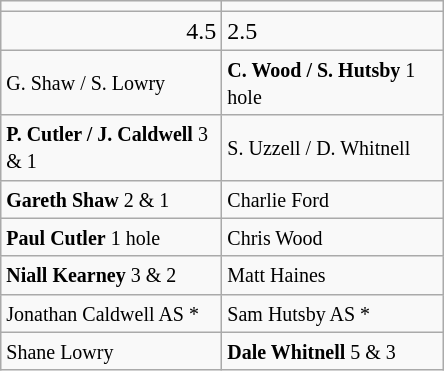<table class="wikitable">
<tr>
<td align="center" width="140"></td>
<td align="center" width="140"></td>
</tr>
<tr>
<td align="right">4.5</td>
<td>2.5</td>
</tr>
<tr>
<td><small>G. Shaw / S. Lowry</small></td>
<td><small><strong>C. Wood / S. Hutsby</strong> 1 hole</small></td>
</tr>
<tr>
<td><small><strong>P. Cutler / J. Caldwell</strong> 3 & 1</small></td>
<td><small>S. Uzzell / D. Whitnell</small></td>
</tr>
<tr>
<td><small><strong>Gareth Shaw</strong> 2 & 1</small></td>
<td><small>Charlie Ford</small></td>
</tr>
<tr>
<td><small><strong>Paul Cutler</strong> 1 hole</small></td>
<td><small>Chris Wood</small></td>
</tr>
<tr>
<td><small><strong>Niall Kearney</strong> 3 & 2</small></td>
<td><small>Matt Haines</small></td>
</tr>
<tr>
<td><small>Jonathan Caldwell AS *</small></td>
<td><small>Sam Hutsby AS *</small></td>
</tr>
<tr>
<td><small>Shane Lowry</small></td>
<td><small><strong>Dale Whitnell</strong> 5 & 3</small></td>
</tr>
</table>
